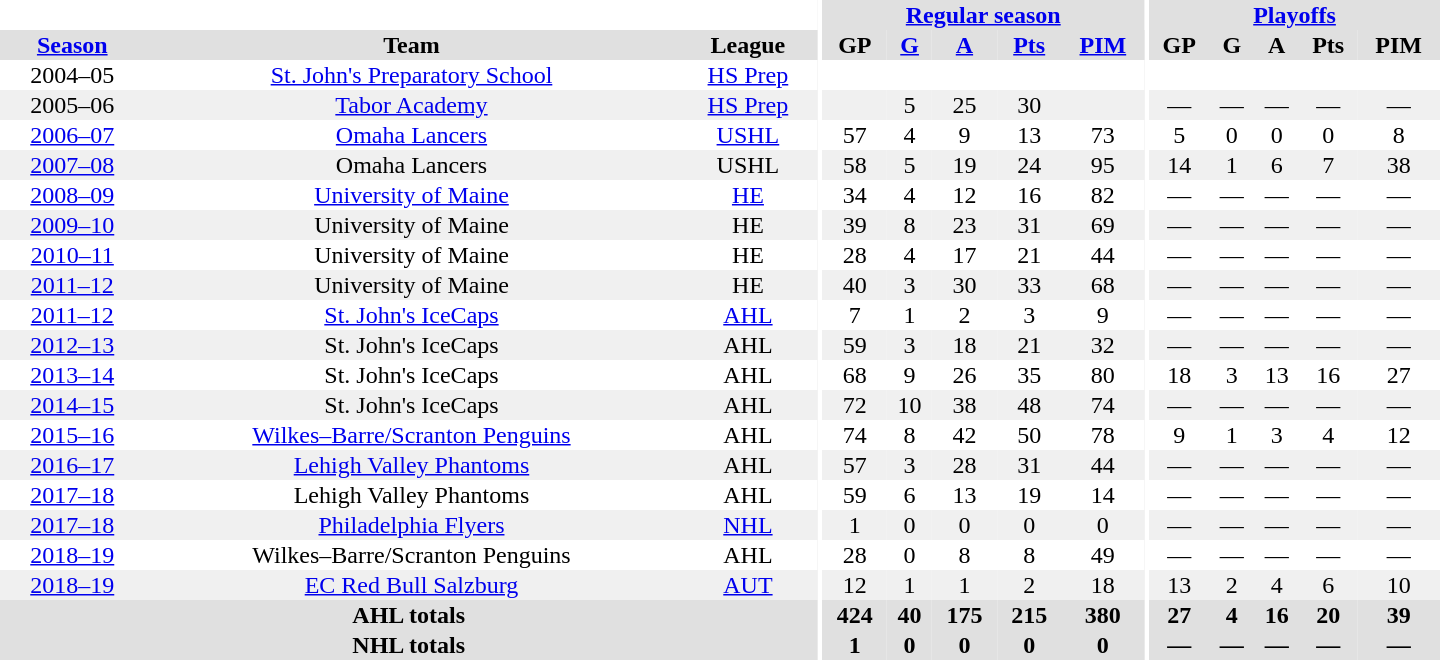<table border="0" cellpadding="1" cellspacing="0" style="text-align:center; width:60em">
<tr bgcolor="#e0e0e0">
<th colspan="3" bgcolor="#ffffff"></th>
<th rowspan="99" bgcolor="#ffffff"></th>
<th colspan="5"><a href='#'>Regular season</a></th>
<th rowspan="99" bgcolor="#ffffff"></th>
<th colspan="5"><a href='#'>Playoffs</a></th>
</tr>
<tr bgcolor="#e0e0e0">
<th><a href='#'>Season</a></th>
<th>Team</th>
<th>League</th>
<th>GP</th>
<th><a href='#'>G</a></th>
<th><a href='#'>A</a></th>
<th><a href='#'>Pts</a></th>
<th><a href='#'>PIM</a></th>
<th>GP</th>
<th>G</th>
<th>A</th>
<th>Pts</th>
<th>PIM</th>
</tr>
<tr>
<td>2004–05</td>
<td><a href='#'>St. John's Preparatory School</a></td>
<td><a href='#'>HS Prep</a></td>
</tr>
<tr bgcolor="#f0f0f0">
<td>2005–06</td>
<td><a href='#'>Tabor Academy</a></td>
<td><a href='#'>HS Prep</a></td>
<td></td>
<td>5</td>
<td>25</td>
<td>30</td>
<td></td>
<td>—</td>
<td>—</td>
<td>—</td>
<td>—</td>
<td>—</td>
</tr>
<tr>
<td><a href='#'>2006–07</a></td>
<td><a href='#'>Omaha Lancers</a></td>
<td><a href='#'>USHL</a></td>
<td>57</td>
<td>4</td>
<td>9</td>
<td>13</td>
<td>73</td>
<td>5</td>
<td>0</td>
<td>0</td>
<td>0</td>
<td>8</td>
</tr>
<tr bgcolor="#f0f0f0">
<td><a href='#'>2007–08</a></td>
<td>Omaha Lancers</td>
<td>USHL</td>
<td>58</td>
<td>5</td>
<td>19</td>
<td>24</td>
<td>95</td>
<td>14</td>
<td>1</td>
<td>6</td>
<td>7</td>
<td>38</td>
</tr>
<tr>
<td><a href='#'>2008–09</a></td>
<td><a href='#'>University of Maine</a></td>
<td><a href='#'>HE</a></td>
<td>34</td>
<td>4</td>
<td>12</td>
<td>16</td>
<td>82</td>
<td>—</td>
<td>—</td>
<td>—</td>
<td>—</td>
<td>—</td>
</tr>
<tr bgcolor="#f0f0f0">
<td><a href='#'>2009–10</a></td>
<td>University of Maine</td>
<td>HE</td>
<td>39</td>
<td>8</td>
<td>23</td>
<td>31</td>
<td>69</td>
<td>—</td>
<td>—</td>
<td>—</td>
<td>—</td>
<td>—</td>
</tr>
<tr>
<td><a href='#'>2010–11</a></td>
<td>University of Maine</td>
<td>HE</td>
<td>28</td>
<td>4</td>
<td>17</td>
<td>21</td>
<td>44</td>
<td>—</td>
<td>—</td>
<td>—</td>
<td>—</td>
<td>—</td>
</tr>
<tr bgcolor="#f0f0f0">
<td><a href='#'>2011–12</a></td>
<td>University of Maine</td>
<td>HE</td>
<td>40</td>
<td>3</td>
<td>30</td>
<td>33</td>
<td>68</td>
<td>—</td>
<td>—</td>
<td>—</td>
<td>—</td>
<td>—</td>
</tr>
<tr>
<td><a href='#'>2011–12</a></td>
<td><a href='#'>St. John's IceCaps</a></td>
<td><a href='#'>AHL</a></td>
<td>7</td>
<td>1</td>
<td>2</td>
<td>3</td>
<td>9</td>
<td>—</td>
<td>—</td>
<td>—</td>
<td>—</td>
<td>—</td>
</tr>
<tr bgcolor="#f0f0f0">
<td><a href='#'>2012–13</a></td>
<td>St. John's IceCaps</td>
<td>AHL</td>
<td>59</td>
<td>3</td>
<td>18</td>
<td>21</td>
<td>32</td>
<td>—</td>
<td>—</td>
<td>—</td>
<td>—</td>
<td>—</td>
</tr>
<tr>
<td><a href='#'>2013–14</a></td>
<td>St. John's IceCaps</td>
<td>AHL</td>
<td>68</td>
<td>9</td>
<td>26</td>
<td>35</td>
<td>80</td>
<td>18</td>
<td>3</td>
<td>13</td>
<td>16</td>
<td>27</td>
</tr>
<tr bgcolor="#f0f0f0">
<td><a href='#'>2014–15</a></td>
<td>St. John's IceCaps</td>
<td>AHL</td>
<td>72</td>
<td>10</td>
<td>38</td>
<td>48</td>
<td>74</td>
<td>—</td>
<td>—</td>
<td>—</td>
<td>—</td>
<td>—</td>
</tr>
<tr>
<td><a href='#'>2015–16</a></td>
<td><a href='#'>Wilkes–Barre/Scranton Penguins</a></td>
<td>AHL</td>
<td>74</td>
<td>8</td>
<td>42</td>
<td>50</td>
<td>78</td>
<td>9</td>
<td>1</td>
<td>3</td>
<td>4</td>
<td>12</td>
</tr>
<tr bgcolor="#f0f0f0">
<td><a href='#'>2016–17</a></td>
<td><a href='#'>Lehigh Valley Phantoms</a></td>
<td>AHL</td>
<td>57</td>
<td>3</td>
<td>28</td>
<td>31</td>
<td>44</td>
<td>—</td>
<td>—</td>
<td>—</td>
<td>—</td>
<td>—</td>
</tr>
<tr>
<td><a href='#'>2017–18</a></td>
<td>Lehigh Valley Phantoms</td>
<td>AHL</td>
<td>59</td>
<td>6</td>
<td>13</td>
<td>19</td>
<td>14</td>
<td>—</td>
<td>—</td>
<td>—</td>
<td>—</td>
<td>—</td>
</tr>
<tr bgcolor="#f0f0f0">
<td><a href='#'>2017–18</a></td>
<td><a href='#'>Philadelphia Flyers</a></td>
<td><a href='#'>NHL</a></td>
<td>1</td>
<td>0</td>
<td>0</td>
<td>0</td>
<td>0</td>
<td>—</td>
<td>—</td>
<td>—</td>
<td>—</td>
<td>—</td>
</tr>
<tr>
<td><a href='#'>2018–19</a></td>
<td>Wilkes–Barre/Scranton Penguins</td>
<td>AHL</td>
<td>28</td>
<td>0</td>
<td>8</td>
<td>8</td>
<td>49</td>
<td>—</td>
<td>—</td>
<td>—</td>
<td>—</td>
<td>—</td>
</tr>
<tr bgcolor="#f0f0f0">
<td><a href='#'>2018–19</a></td>
<td><a href='#'>EC Red Bull Salzburg</a></td>
<td><a href='#'>AUT</a></td>
<td>12</td>
<td>1</td>
<td>1</td>
<td>2</td>
<td>18</td>
<td>13</td>
<td>2</td>
<td>4</td>
<td>6</td>
<td>10</td>
</tr>
<tr bgcolor="#e0e0e0">
<th colspan="3">AHL totals</th>
<th>424</th>
<th>40</th>
<th>175</th>
<th>215</th>
<th>380</th>
<th>27</th>
<th>4</th>
<th>16</th>
<th>20</th>
<th>39</th>
</tr>
<tr bgcolor="#e0e0e0">
<th colspan="3">NHL totals</th>
<th>1</th>
<th>0</th>
<th>0</th>
<th>0</th>
<th>0</th>
<th>—</th>
<th>—</th>
<th>—</th>
<th>—</th>
<th>—</th>
</tr>
</table>
